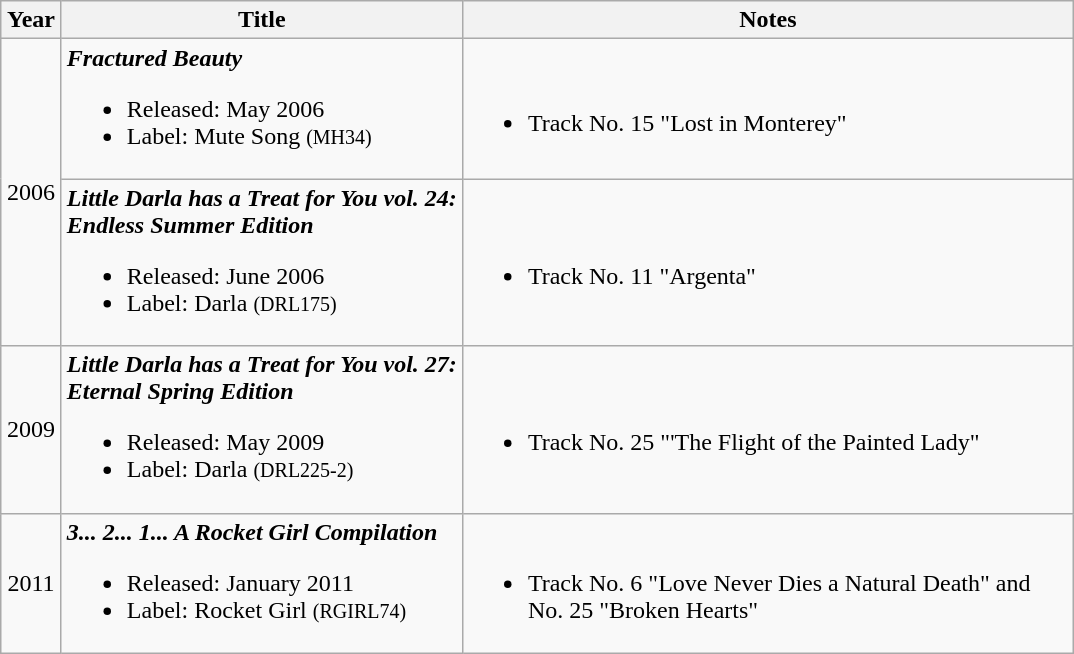<table class="wikitable">
<tr>
<th width="33">Year</th>
<th width="260">Title</th>
<th width="400">Notes</th>
</tr>
<tr>
<td align="center" rowspan="2">2006</td>
<td><strong><em>Fractured Beauty</em></strong><br><ul><li>Released: May 2006</li><li>Label: Mute Song <small>(MH34)</small></li></ul></td>
<td><br><ul><li>Track No. 15 "Lost in Monterey"</li></ul></td>
</tr>
<tr>
<td><strong><em>Little Darla has a Treat for You vol. 24: Endless Summer Edition</em></strong><br><ul><li>Released: June 2006</li><li>Label: Darla <small>(DRL175)</small></li></ul></td>
<td><br><ul><li>Track No. 11 "Argenta"</li></ul></td>
</tr>
<tr>
<td align="center">2009</td>
<td><strong><em>Little Darla has a Treat for You vol. 27: Eternal Spring Edition</em></strong><br><ul><li>Released: May 2009</li><li>Label: Darla <small>(DRL225-2)</small></li></ul></td>
<td><br><ul><li>Track No. 25 "'The Flight of the Painted Lady"</li></ul></td>
</tr>
<tr>
<td align="center">2011</td>
<td><strong><em>3... 2... 1... A Rocket Girl Compilation</em></strong><br><ul><li>Released: January 2011</li><li>Label: Rocket Girl <small>(RGIRL74)</small></li></ul></td>
<td><br><ul><li>Track No. 6 "Love Never Dies a Natural Death" and No. 25 "Broken Hearts"</li></ul></td>
</tr>
</table>
